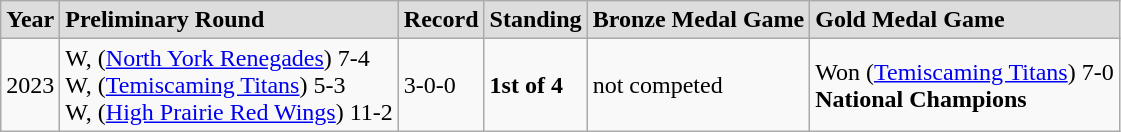<table class="wikitable">
<tr style="font-weight:bold; background-color:#dddddd;" |>
<td>Year</td>
<td>Preliminary Round</td>
<td>Record</td>
<td>Standing</td>
<td>Bronze Medal Game</td>
<td>Gold Medal Game</td>
</tr>
<tr>
<td>2023</td>
<td>W, (<a href='#'>North York Renegades</a>) 7-4<br>W, (<a href='#'>Temiscaming Titans</a>) 5-3<br>W, (<a href='#'>High Prairie Red Wings</a>) 11-2</td>
<td>3-0-0</td>
<td><strong>1st of 4</strong></td>
<td>not competed</td>
<td>Won (<a href='#'>Temiscaming Titans</a>) 7-0 <br><strong>National Champions</strong></td>
</tr>
</table>
